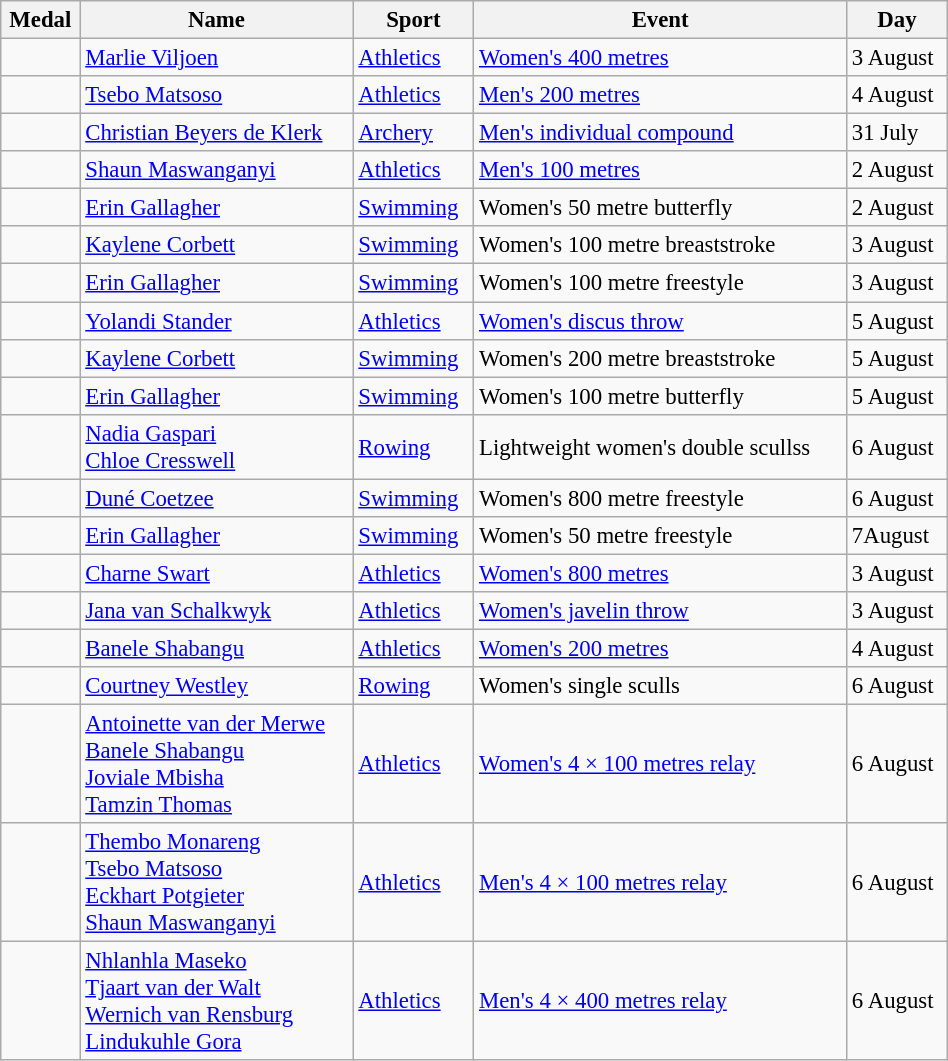<table class="wikitable sortable" style="font-size: 95%; width:50%">
<tr>
<th>Medal</th>
<th>Name</th>
<th>Sport</th>
<th>Event</th>
<th>Day</th>
</tr>
<tr>
<td></td>
<td><a href='#'>Marlie Viljoen</a></td>
<td><a href='#'>Athletics</a></td>
<td><a href='#'>Women's 400 metres</a></td>
<td>3 August</td>
</tr>
<tr>
<td></td>
<td><a href='#'>Tsebo Matsoso</a></td>
<td><a href='#'>Athletics</a></td>
<td><a href='#'>Men's 200 metres</a></td>
<td>4 August</td>
</tr>
<tr>
<td></td>
<td><a href='#'>Christian Beyers de Klerk</a></td>
<td><a href='#'>Archery</a></td>
<td><a href='#'>Men's individual compound</a></td>
<td>31 July</td>
</tr>
<tr>
<td></td>
<td><a href='#'>Shaun Maswanganyi</a></td>
<td><a href='#'>Athletics</a></td>
<td><a href='#'>Men's 100 metres</a></td>
<td>2 August</td>
</tr>
<tr>
<td></td>
<td><a href='#'>Erin Gallagher</a></td>
<td><a href='#'>Swimming</a></td>
<td>Women's 50 metre butterfly</td>
<td>2 August</td>
</tr>
<tr>
<td></td>
<td><a href='#'>Kaylene Corbett</a></td>
<td><a href='#'>Swimming</a></td>
<td>Women's 100 metre breaststroke</td>
<td>3 August</td>
</tr>
<tr>
<td></td>
<td><a href='#'>Erin Gallagher</a></td>
<td><a href='#'>Swimming</a></td>
<td>Women's 100 metre freestyle</td>
<td>3 August</td>
</tr>
<tr>
<td></td>
<td><a href='#'>Yolandi Stander</a></td>
<td><a href='#'>Athletics</a></td>
<td><a href='#'>Women's discus throw</a></td>
<td>5 August</td>
</tr>
<tr>
<td></td>
<td><a href='#'>Kaylene Corbett</a></td>
<td><a href='#'>Swimming</a></td>
<td>Women's 200 metre breaststroke</td>
<td>5 August</td>
</tr>
<tr>
<td></td>
<td><a href='#'>Erin Gallagher</a></td>
<td><a href='#'>Swimming</a></td>
<td>Women's 100 metre butterfly</td>
<td>5 August</td>
</tr>
<tr>
<td></td>
<td><a href='#'>Nadia Gaspari</a><br><a href='#'>Chloe Cresswell</a></td>
<td><a href='#'>Rowing</a></td>
<td>Lightweight women's double scullss</td>
<td>6  August</td>
</tr>
<tr>
<td></td>
<td><a href='#'>Duné Coetzee</a></td>
<td><a href='#'>Swimming</a></td>
<td>Women's 800 metre freestyle</td>
<td>6 August</td>
</tr>
<tr>
<td></td>
<td><a href='#'>Erin Gallagher</a></td>
<td><a href='#'>Swimming</a></td>
<td>Women's 50 metre freestyle</td>
<td>7August</td>
</tr>
<tr>
<td></td>
<td><a href='#'>Charne Swart</a></td>
<td><a href='#'>Athletics</a></td>
<td><a href='#'>Women's 800 metres</a></td>
<td>3 August</td>
</tr>
<tr>
<td></td>
<td><a href='#'>Jana van Schalkwyk</a></td>
<td><a href='#'>Athletics</a></td>
<td><a href='#'>Women's javelin throw</a></td>
<td>3 August</td>
</tr>
<tr>
<td></td>
<td><a href='#'>Banele Shabangu</a></td>
<td><a href='#'>Athletics</a></td>
<td><a href='#'>Women's 200 metres</a></td>
<td>4 August</td>
</tr>
<tr>
<td></td>
<td><a href='#'>Courtney Westley</a></td>
<td><a href='#'>Rowing</a></td>
<td>Women's single sculls</td>
<td>6  August</td>
</tr>
<tr>
<td></td>
<td><a href='#'>Antoinette van der Merwe</a><br><a href='#'>Banele Shabangu</a><br><a href='#'>Joviale Mbisha</a><br><a href='#'>Tamzin Thomas</a></td>
<td><a href='#'>Athletics</a></td>
<td><a href='#'>Women's 4 × 100 metres relay</a></td>
<td>6 August</td>
</tr>
<tr>
<td></td>
<td><a href='#'>Thembo Monareng</a><br><a href='#'>Tsebo Matsoso</a><br><a href='#'>Eckhart Potgieter</a><br><a href='#'>Shaun Maswanganyi</a></td>
<td><a href='#'>Athletics</a></td>
<td><a href='#'>Men's 4 × 100 metres relay</a></td>
<td>6 August</td>
</tr>
<tr>
<td></td>
<td><a href='#'>Nhlanhla Maseko</a><br><a href='#'>Tjaart van der Walt</a><br><a href='#'>Wernich van Rensburg</a><br><a href='#'>Lindukuhle Gora</a></td>
<td><a href='#'>Athletics</a></td>
<td><a href='#'>Men's 4 × 400 metres relay</a></td>
<td>6 August</td>
</tr>
</table>
